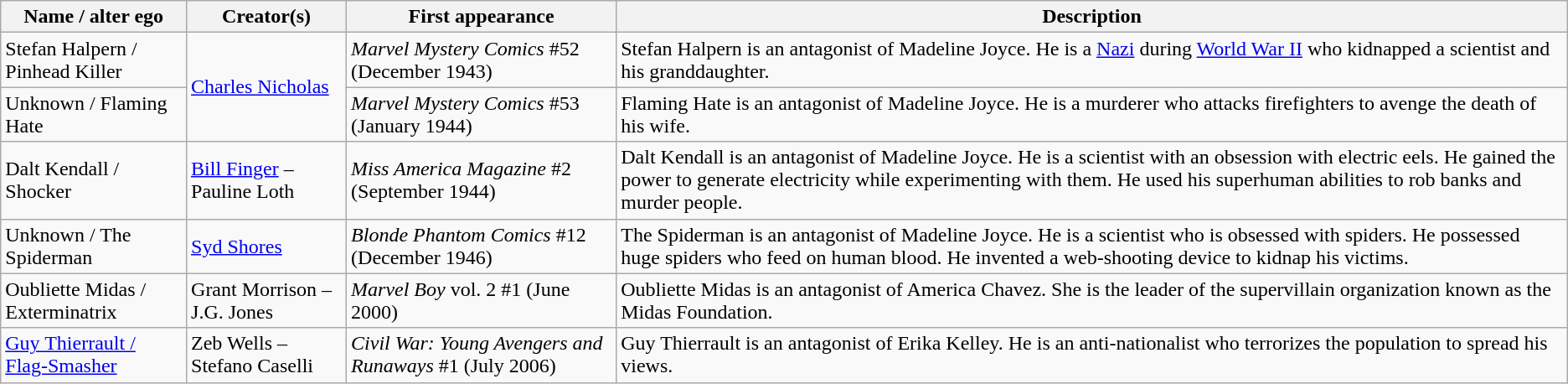<table class="wikitable">
<tr>
<th>Name / alter ego</th>
<th>Creator(s)</th>
<th>First appearance</th>
<th>Description</th>
</tr>
<tr>
<td>Stefan Halpern / Pinhead Killer</td>
<td rowspan="2"><a href='#'>Charles Nicholas</a></td>
<td><em>Marvel Mystery Comics</em> #52 (December 1943)</td>
<td>Stefan Halpern is an antagonist of Madeline Joyce. He is a <a href='#'>Nazi</a> during <a href='#'>World War II</a> who kidnapped a scientist and his granddaughter.</td>
</tr>
<tr>
<td>Unknown / Flaming Hate</td>
<td><em>Marvel Mystery Comics</em> #53 (January 1944)</td>
<td>Flaming Hate is an antagonist of Madeline Joyce. He is a murderer who attacks firefighters to avenge the death of his wife.</td>
</tr>
<tr>
<td>Dalt Kendall / Shocker</td>
<td><a href='#'>Bill Finger</a> – Pauline Loth</td>
<td><em>Miss America Magazine</em> #2 (September 1944)</td>
<td>Dalt Kendall is an antagonist of Madeline Joyce. He is a scientist with an obsession with electric eels. He gained the power to generate electricity while experimenting with them. He used his superhuman abilities to rob banks and murder people.</td>
</tr>
<tr>
<td>Unknown / The Spiderman</td>
<td><a href='#'>Syd Shores</a></td>
<td><em>Blonde Phantom Comics</em> #12 (December 1946)</td>
<td>The Spiderman is an antagonist of Madeline Joyce. He is a scientist who is obsessed with spiders. He possessed huge spiders who feed on human blood. He invented a web-shooting device to kidnap his victims.</td>
</tr>
<tr>
<td>Oubliette Midas / Exterminatrix</td>
<td>Grant Morrison – J.G. Jones</td>
<td><em>Marvel Boy</em> vol. 2 #1 (June 2000)</td>
<td>Oubliette Midas is an antagonist of America Chavez. She is the leader of the supervillain organization known as the Midas Foundation.</td>
</tr>
<tr>
<td><a href='#'>Guy Thierrault / Flag-Smasher</a></td>
<td>Zeb Wells – Stefano Caselli</td>
<td><em>Civil War: Young Avengers and Runaways</em> #1 (July 2006)</td>
<td>Guy Thierrault is an antagonist of Erika Kelley. He is an anti-nationalist who terrorizes the population to spread his views.</td>
</tr>
</table>
